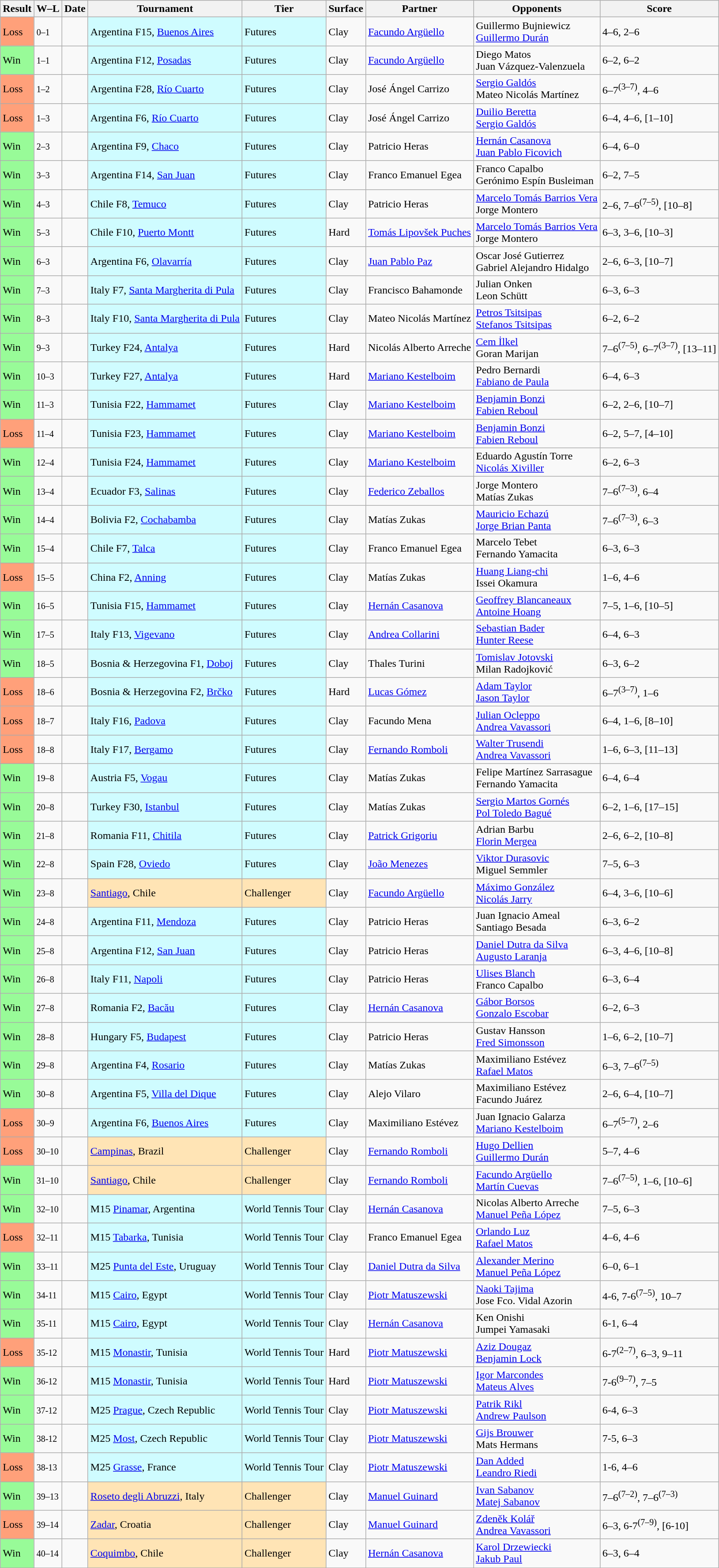<table class="sortable wikitable">
<tr>
<th>Result</th>
<th class="unsortable">W–L</th>
<th>Date</th>
<th>Tournament</th>
<th>Tier</th>
<th>Surface</th>
<th>Partner</th>
<th>Opponents</th>
<th class="unsortable">Score</th>
</tr>
<tr>
<td bgcolor=FFA07A>Loss</td>
<td><small>0–1</small></td>
<td></td>
<td bgcolor=cffcff>Argentina F15, <a href='#'>Buenos Aires</a></td>
<td bgcolor=cffcff>Futures</td>
<td>Clay</td>
<td> <a href='#'>Facundo Argüello</a></td>
<td> Guillermo Bujniewicz<br> <a href='#'>Guillermo Durán</a></td>
<td>4–6, 2–6</td>
</tr>
<tr>
<td bgcolor=98fb98>Win</td>
<td><small>1–1</small></td>
<td></td>
<td bgcolor=cffcff>Argentina F12, <a href='#'>Posadas</a></td>
<td bgcolor=cffcff>Futures</td>
<td>Clay</td>
<td> <a href='#'>Facundo Argüello</a></td>
<td> Diego Matos<br> Juan Vázquez-Valenzuela</td>
<td>6–2, 6–2</td>
</tr>
<tr>
<td bgcolor=FFA07A>Loss</td>
<td><small>1–2</small></td>
<td></td>
<td bgcolor=cffcff>Argentina F28, <a href='#'>Río Cuarto</a></td>
<td bgcolor=cffcff>Futures</td>
<td>Clay</td>
<td> José Ángel Carrizo</td>
<td> <a href='#'>Sergio Galdós</a><br> Mateo Nicolás Martínez</td>
<td>6–7<sup>(3–7)</sup>, 4–6</td>
</tr>
<tr>
<td bgcolor=FFA07A>Loss</td>
<td><small>1–3</small></td>
<td></td>
<td bgcolor=cffcff>Argentina F6, <a href='#'>Río Cuarto</a></td>
<td bgcolor=cffcff>Futures</td>
<td>Clay</td>
<td> José Ángel Carrizo</td>
<td> <a href='#'>Duilio Beretta</a><br> <a href='#'>Sergio Galdós</a></td>
<td>6–4, 4–6, [1–10]</td>
</tr>
<tr>
<td bgcolor=98fb98>Win</td>
<td><small>2–3</small></td>
<td></td>
<td bgcolor=cffcff>Argentina F9, <a href='#'>Chaco</a></td>
<td bgcolor=cffcff>Futures</td>
<td>Clay</td>
<td> Patricio Heras</td>
<td> <a href='#'>Hernán Casanova</a><br> <a href='#'>Juan Pablo Ficovich</a></td>
<td>6–4, 6–0</td>
</tr>
<tr>
<td bgcolor=98fb98>Win</td>
<td><small>3–3</small></td>
<td></td>
<td bgcolor=cffcff>Argentina F14, <a href='#'>San Juan</a></td>
<td bgcolor=cffcff>Futures</td>
<td>Clay</td>
<td> Franco Emanuel Egea</td>
<td> Franco Capalbo<br> Gerónimo Espín Busleiman</td>
<td>6–2, 7–5</td>
</tr>
<tr>
<td bgcolor=98fb98>Win</td>
<td><small>4–3</small></td>
<td></td>
<td bgcolor=cffcff>Chile F8, <a href='#'>Temuco</a></td>
<td bgcolor=cffcff>Futures</td>
<td>Clay</td>
<td> Patricio Heras</td>
<td> <a href='#'>Marcelo Tomás Barrios Vera</a><br> Jorge Montero</td>
<td>2–6, 7–6<sup>(7–5)</sup>, [10–8]</td>
</tr>
<tr>
<td bgcolor=98fb98>Win</td>
<td><small>5–3</small></td>
<td></td>
<td bgcolor=cffcff>Chile F10, <a href='#'>Puerto Montt</a></td>
<td bgcolor=cffcff>Futures</td>
<td>Hard</td>
<td> <a href='#'>Tomás Lipovšek Puches</a></td>
<td> <a href='#'>Marcelo Tomás Barrios Vera</a><br> Jorge Montero</td>
<td>6–3, 3–6, [10–3]</td>
</tr>
<tr>
<td bgcolor=98fb98>Win</td>
<td><small>6–3</small></td>
<td></td>
<td bgcolor=cffcff>Argentina F6, <a href='#'>Olavarría</a></td>
<td bgcolor=cffcff>Futures</td>
<td>Clay</td>
<td> <a href='#'>Juan Pablo Paz</a></td>
<td> Oscar José Gutierrez<br> Gabriel Alejandro Hidalgo</td>
<td>2–6, 6–3, [10–7]</td>
</tr>
<tr>
<td bgcolor=98fb98>Win</td>
<td><small>7–3</small></td>
<td></td>
<td bgcolor=cffcff>Italy F7, <a href='#'>Santa Margherita di Pula</a></td>
<td bgcolor=cffcff>Futures</td>
<td>Clay</td>
<td> Francisco Bahamonde</td>
<td> Julian Onken<br> Leon Schütt</td>
<td>6–3, 6–3</td>
</tr>
<tr>
<td bgcolor=98fb98>Win</td>
<td><small>8–3</small></td>
<td></td>
<td bgcolor=cffcff>Italy F10, <a href='#'>Santa Margherita di Pula</a></td>
<td bgcolor=cffcff>Futures</td>
<td>Clay</td>
<td> Mateo Nicolás Martínez</td>
<td> <a href='#'>Petros Tsitsipas</a><br> <a href='#'>Stefanos Tsitsipas</a></td>
<td>6–2, 6–2</td>
</tr>
<tr>
<td bgcolor=98fb98>Win</td>
<td><small>9–3</small></td>
<td></td>
<td bgcolor=cffcff>Turkey F24, <a href='#'>Antalya</a></td>
<td bgcolor=cffcff>Futures</td>
<td>Hard</td>
<td> Nicolás Alberto Arreche</td>
<td> <a href='#'>Cem İlkel</a><br> Goran Marijan</td>
<td>7–6<sup>(7–5)</sup>, 6–7<sup>(3–7)</sup>, [13–11]</td>
</tr>
<tr>
<td bgcolor=98fb98>Win</td>
<td><small>10–3</small></td>
<td></td>
<td bgcolor=cffcff>Turkey F27, <a href='#'>Antalya</a></td>
<td bgcolor=cffcff>Futures</td>
<td>Hard</td>
<td> <a href='#'>Mariano Kestelboim</a></td>
<td> Pedro Bernardi<br> <a href='#'>Fabiano de Paula</a></td>
<td>6–4, 6–3</td>
</tr>
<tr>
<td bgcolor=98fb98>Win</td>
<td><small>11–3</small></td>
<td></td>
<td bgcolor=cffcff>Tunisia F22, <a href='#'>Hammamet</a></td>
<td bgcolor=cffcff>Futures</td>
<td>Clay</td>
<td> <a href='#'>Mariano Kestelboim</a></td>
<td> <a href='#'>Benjamin Bonzi</a><br> <a href='#'>Fabien Reboul</a></td>
<td>6–2, 2–6, [10–7]</td>
</tr>
<tr>
<td bgcolor=FFA07A>Loss</td>
<td><small>11–4</small></td>
<td></td>
<td bgcolor=cffcff>Tunisia F23, <a href='#'>Hammamet</a></td>
<td bgcolor=cffcff>Futures</td>
<td>Clay</td>
<td> <a href='#'>Mariano Kestelboim</a></td>
<td> <a href='#'>Benjamin Bonzi</a><br> <a href='#'>Fabien Reboul</a></td>
<td>6–2, 5–7, [4–10]</td>
</tr>
<tr>
<td bgcolor=98fb98>Win</td>
<td><small>12–4</small></td>
<td></td>
<td bgcolor=cffcff>Tunisia F24, <a href='#'>Hammamet</a></td>
<td bgcolor=cffcff>Futures</td>
<td>Clay</td>
<td> <a href='#'>Mariano Kestelboim</a></td>
<td> Eduardo Agustín Torre<br> <a href='#'>Nicolás Xiviller</a></td>
<td>6–2, 6–3</td>
</tr>
<tr>
<td bgcolor=98fb98>Win</td>
<td><small>13–4</small></td>
<td></td>
<td bgcolor=cffcff>Ecuador F3, <a href='#'>Salinas</a></td>
<td bgcolor=cffcff>Futures</td>
<td>Clay</td>
<td> <a href='#'>Federico Zeballos</a></td>
<td> Jorge Montero<br> Matías Zukas</td>
<td>7–6<sup>(7–3)</sup>, 6–4</td>
</tr>
<tr>
<td bgcolor=98fb98>Win</td>
<td><small>14–4</small></td>
<td></td>
<td bgcolor=cffcff>Bolivia F2, <a href='#'>Cochabamba</a></td>
<td bgcolor=cffcff>Futures</td>
<td>Clay</td>
<td> Matías Zukas</td>
<td> <a href='#'>Mauricio Echazú</a><br> <a href='#'>Jorge Brian Panta</a></td>
<td>7–6<sup>(7–3)</sup>, 6–3</td>
</tr>
<tr>
<td bgcolor=98fb98>Win</td>
<td><small>15–4</small></td>
<td></td>
<td bgcolor=cffcff>Chile F7, <a href='#'>Talca</a></td>
<td bgcolor=cffcff>Futures</td>
<td>Clay</td>
<td> Franco Emanuel Egea</td>
<td> Marcelo Tebet<br> Fernando Yamacita</td>
<td>6–3, 6–3</td>
</tr>
<tr>
<td bgcolor=FFA07A>Loss</td>
<td><small>15–5</small></td>
<td></td>
<td bgcolor=cffcff>China F2, <a href='#'>Anning</a></td>
<td bgcolor=cffcff>Futures</td>
<td>Clay</td>
<td> Matías Zukas</td>
<td> <a href='#'>Huang Liang-chi</a><br> Issei Okamura</td>
<td>1–6, 4–6</td>
</tr>
<tr>
<td bgcolor=98fb98>Win</td>
<td><small>16–5</small></td>
<td></td>
<td bgcolor=cffcff>Tunisia F15, <a href='#'>Hammamet</a></td>
<td bgcolor=cffcff>Futures</td>
<td>Clay</td>
<td> <a href='#'>Hernán Casanova</a></td>
<td> <a href='#'>Geoffrey Blancaneaux</a><br> <a href='#'>Antoine Hoang</a></td>
<td>7–5, 1–6, [10–5]</td>
</tr>
<tr>
<td bgcolor=98fb98>Win</td>
<td><small>17–5</small></td>
<td></td>
<td bgcolor=cffcff>Italy F13, <a href='#'>Vigevano</a></td>
<td bgcolor=cffcff>Futures</td>
<td>Clay</td>
<td> <a href='#'>Andrea Collarini</a></td>
<td> <a href='#'>Sebastian Bader</a><br> <a href='#'>Hunter Reese</a></td>
<td>6–4, 6–3</td>
</tr>
<tr>
<td bgcolor=98fb98>Win</td>
<td><small>18–5</small></td>
<td></td>
<td bgcolor=cffcff>Bosnia & Herzegovina F1, <a href='#'>Doboj</a></td>
<td bgcolor=cffcff>Futures</td>
<td>Clay</td>
<td> Thales Turini</td>
<td> <a href='#'>Tomislav Jotovski</a><br> Milan Radojković</td>
<td>6–3, 6–2</td>
</tr>
<tr>
<td bgcolor=FFA07A>Loss</td>
<td><small>18–6</small></td>
<td></td>
<td bgcolor=cffcff>Bosnia & Herzegovina F2, <a href='#'>Brčko</a></td>
<td bgcolor=cffcff>Futures</td>
<td>Hard</td>
<td> <a href='#'>Lucas Gómez</a></td>
<td> <a href='#'>Adam Taylor</a> <br>  <a href='#'>Jason Taylor</a></td>
<td>6–7<sup>(3–7)</sup>, 1–6</td>
</tr>
<tr>
<td bgcolor=FFA07A>Loss</td>
<td><small>18–7</small></td>
<td></td>
<td bgcolor=cffcff>Italy F16, <a href='#'>Padova</a></td>
<td bgcolor=cffcff>Futures</td>
<td>Clay</td>
<td> Facundo Mena</td>
<td> <a href='#'>Julian Ocleppo</a><br> <a href='#'>Andrea Vavassori</a></td>
<td>6–4, 1–6, [8–10]</td>
</tr>
<tr>
<td bgcolor=FFA07A>Loss</td>
<td><small>18–8</small></td>
<td></td>
<td bgcolor=cffcff>Italy F17, <a href='#'>Bergamo</a></td>
<td bgcolor=cffcff>Futures</td>
<td>Clay</td>
<td> <a href='#'>Fernando Romboli</a></td>
<td> <a href='#'>Walter Trusendi</a><br> <a href='#'>Andrea Vavassori</a></td>
<td>1–6, 6–3, [11–13]</td>
</tr>
<tr>
<td bgcolor=98fb98>Win</td>
<td><small>19–8</small></td>
<td></td>
<td bgcolor=cffcff>Austria F5, <a href='#'>Vogau</a></td>
<td bgcolor=cffcff>Futures</td>
<td>Clay</td>
<td> Matías Zukas</td>
<td> Felipe Martínez Sarrasague<br> Fernando Yamacita</td>
<td>6–4, 6–4</td>
</tr>
<tr>
<td bgcolor=98fb98>Win</td>
<td><small>20–8</small></td>
<td></td>
<td bgcolor=cffcff>Turkey F30, <a href='#'>Istanbul</a></td>
<td bgcolor=cffcff>Futures</td>
<td>Clay</td>
<td> Matías Zukas</td>
<td> <a href='#'>Sergio Martos Gornés</a><br> <a href='#'>Pol Toledo Bagué</a></td>
<td>6–2, 1–6, [17–15]</td>
</tr>
<tr>
<td bgcolor=98fb98>Win</td>
<td><small>21–8</small></td>
<td></td>
<td bgcolor=cffcff>Romania F11, <a href='#'>Chitila</a></td>
<td bgcolor=cffcff>Futures</td>
<td>Clay</td>
<td> <a href='#'>Patrick Grigoriu</a></td>
<td> Adrian Barbu<br> <a href='#'>Florin Mergea</a></td>
<td>2–6, 6–2, [10–8]</td>
</tr>
<tr>
<td bgcolor=98fb98>Win</td>
<td><small>22–8</small></td>
<td></td>
<td bgcolor=cffcff>Spain F28, <a href='#'>Oviedo</a></td>
<td bgcolor=cffcff>Futures</td>
<td>Clay</td>
<td> <a href='#'>João Menezes</a></td>
<td> <a href='#'>Viktor Durasovic</a><br> Miguel Semmler</td>
<td>7–5, 6–3</td>
</tr>
<tr>
<td bgcolor=98fb98>Win</td>
<td><small>23–8</small></td>
<td><a href='#'></a></td>
<td bgcolor=moccasin><a href='#'>Santiago</a>, Chile</td>
<td bgcolor=moccasin>Challenger</td>
<td>Clay</td>
<td> <a href='#'>Facundo Argüello</a></td>
<td> <a href='#'>Máximo González</a><br> <a href='#'>Nicolás Jarry</a></td>
<td>6–4, 3–6, [10–6]</td>
</tr>
<tr>
<td bgcolor=98fb98>Win</td>
<td><small>24–8</small></td>
<td></td>
<td bgcolor=cffcff>Argentina F11, <a href='#'>Mendoza</a></td>
<td bgcolor=cffcff>Futures</td>
<td>Clay</td>
<td> Patricio Heras</td>
<td> Juan Ignacio Ameal<br> Santiago Besada</td>
<td>6–3, 6–2</td>
</tr>
<tr>
<td bgcolor=98fb98>Win</td>
<td><small>25–8</small></td>
<td></td>
<td bgcolor=cffcff>Argentina F12, <a href='#'>San Juan</a></td>
<td bgcolor=cffcff>Futures</td>
<td>Clay</td>
<td> Patricio Heras</td>
<td> <a href='#'>Daniel Dutra da Silva</a><br> <a href='#'>Augusto Laranja</a></td>
<td>6–3, 4–6, [10–8]</td>
</tr>
<tr>
<td bgcolor=98fb98>Win</td>
<td><small>26–8</small></td>
<td></td>
<td bgcolor=cffcff>Italy F11, <a href='#'>Napoli</a></td>
<td bgcolor=cffcff>Futures</td>
<td>Clay</td>
<td> Patricio Heras</td>
<td> <a href='#'>Ulises Blanch</a><br> Franco Capalbo</td>
<td>6–3, 6–4</td>
</tr>
<tr>
<td bgcolor=98fb98>Win</td>
<td><small>27–8</small></td>
<td></td>
<td bgcolor=cffcff>Romania F2, <a href='#'>Bacău</a></td>
<td bgcolor=cffcff>Futures</td>
<td>Clay</td>
<td> <a href='#'>Hernán Casanova</a></td>
<td> <a href='#'>Gábor Borsos</a><br> <a href='#'>Gonzalo Escobar</a></td>
<td>6–2, 6–3</td>
</tr>
<tr>
<td bgcolor=98fb98>Win</td>
<td><small>28–8</small></td>
<td></td>
<td bgcolor=cffcff>Hungary F5, <a href='#'>Budapest</a></td>
<td bgcolor=cffcff>Futures</td>
<td>Clay</td>
<td> Patricio Heras</td>
<td> Gustav Hansson<br> <a href='#'>Fred Simonsson</a></td>
<td>1–6, 6–2, [10–7]</td>
</tr>
<tr>
<td bgcolor=98fb98>Win</td>
<td><small>29–8</small></td>
<td></td>
<td bgcolor=cffcff>Argentina F4, <a href='#'>Rosario</a></td>
<td bgcolor=cffcff>Futures</td>
<td>Clay</td>
<td> Matías Zukas</td>
<td> Maximiliano Estévez<br> <a href='#'>Rafael Matos</a></td>
<td>6–3, 7–6<sup>(7–5)</sup></td>
</tr>
<tr>
<td bgcolor=98fb98>Win</td>
<td><small>30–8</small></td>
<td></td>
<td bgcolor=cffcff>Argentina F5, <a href='#'>Villa del Dique</a></td>
<td bgcolor=cffcff>Futures</td>
<td>Clay</td>
<td> Alejo Vilaro</td>
<td> Maximiliano Estévez<br> Facundo Juárez</td>
<td>2–6, 6–4, [10–7]</td>
</tr>
<tr>
<td bgcolor=FFA07A>Loss</td>
<td><small>30–9</small></td>
<td></td>
<td bgcolor=cffcff>Argentina F6, <a href='#'>Buenos Aires</a></td>
<td bgcolor=cffcff>Futures</td>
<td>Clay</td>
<td> Maximiliano Estévez</td>
<td> Juan Ignacio Galarza<br> <a href='#'>Mariano Kestelboim</a></td>
<td>6–7<sup>(5–7)</sup>, 2–6</td>
</tr>
<tr>
<td bgcolor=FFA07A>Loss</td>
<td><small>30–10</small></td>
<td><a href='#'></a></td>
<td bgcolor=moccasin><a href='#'>Campinas</a>, Brazil</td>
<td bgcolor=moccasin>Challenger</td>
<td>Clay</td>
<td> <a href='#'>Fernando Romboli</a></td>
<td> <a href='#'>Hugo Dellien</a><br> <a href='#'>Guillermo Durán</a></td>
<td>5–7, 4–6</td>
</tr>
<tr>
<td bgcolor=98fb98>Win</td>
<td><small>31–10</small></td>
<td><a href='#'></a></td>
<td bgcolor=moccasin><a href='#'>Santiago</a>, Chile</td>
<td bgcolor=moccasin>Challenger</td>
<td>Clay</td>
<td> <a href='#'>Fernando Romboli</a></td>
<td> <a href='#'>Facundo Argüello</a><br> <a href='#'>Martín Cuevas</a></td>
<td>7–6<sup>(7–5)</sup>, 1–6, [10–6]</td>
</tr>
<tr>
<td bgcolor=98fb98>Win</td>
<td><small>32–10</small></td>
<td></td>
<td bgcolor=cffcff>M15 <a href='#'>Pinamar</a>, Argentina</td>
<td bgcolor=cffcff>World Tennis Tour</td>
<td>Clay</td>
<td> <a href='#'>Hernán Casanova</a></td>
<td> Nicolas Alberto Arreche<br> <a href='#'>Manuel Peña López</a></td>
<td>7–5, 6–3</td>
</tr>
<tr>
<td bgcolor=FFA07A>Loss</td>
<td><small>32–11</small></td>
<td></td>
<td bgcolor=cffcff>M15 <a href='#'>Tabarka</a>, Tunisia</td>
<td bgcolor=cffcff>World Tennis Tour</td>
<td>Clay</td>
<td> Franco Emanuel Egea</td>
<td> <a href='#'>Orlando Luz</a><br> <a href='#'>Rafael Matos</a></td>
<td>4–6, 4–6</td>
</tr>
<tr>
<td bgcolor=98fb98>Win</td>
<td><small>33–11</small></td>
<td></td>
<td bgcolor=cffcff>M25 <a href='#'>Punta del Este</a>, Uruguay</td>
<td bgcolor=cffcff>World Tennis Tour</td>
<td>Clay</td>
<td> <a href='#'>Daniel Dutra da Silva</a></td>
<td> <a href='#'>Alexander Merino</a><br> <a href='#'>Manuel Peña López</a></td>
<td>6–0, 6–1</td>
</tr>
<tr>
<td bgcolor=98fb98>Win</td>
<td><small>34-11</small></td>
<td></td>
<td bgcolor=cffcff>M15 <a href='#'>Cairo</a>, Egypt</td>
<td bgcolor=cffcff>World Tennis Tour</td>
<td>Clay</td>
<td> <a href='#'>Piotr Matuszewski</a></td>
<td> <a href='#'>Naoki Tajima</a><br> Jose Fco. Vidal Azorin</td>
<td>4-6, 7-6<sup>(7–5)</sup>, 10–7</td>
</tr>
<tr>
<td bgcolor=98fb98>Win</td>
<td><small>35-11</small></td>
<td></td>
<td bgcolor=cffcff>M15 <a href='#'>Cairo</a>, Egypt</td>
<td bgcolor=cffcff>World Tennis Tour</td>
<td>Clay</td>
<td> <a href='#'>Hernán Casanova</a></td>
<td> Ken Onishi<br> Jumpei Yamasaki</td>
<td>6-1, 6–4</td>
</tr>
<tr>
<td bgcolor=FFA07A>Loss</td>
<td><small>35-12</small></td>
<td></td>
<td bgcolor=cffcff>M15 <a href='#'>Monastir</a>, Tunisia</td>
<td bgcolor=cffcff>World Tennis Tour</td>
<td>Hard</td>
<td> <a href='#'>Piotr Matuszewski</a></td>
<td> <a href='#'>Aziz Dougaz</a><br> <a href='#'>Benjamin Lock</a></td>
<td>6-7<sup>(2–7)</sup>, 6–3, 9–11</td>
</tr>
<tr>
<td bgcolor=98fb98>Win</td>
<td><small>36-12</small></td>
<td></td>
<td bgcolor=cffcff>M15 <a href='#'>Monastir</a>, Tunisia</td>
<td bgcolor=cffcff>World Tennis Tour</td>
<td>Hard</td>
<td> <a href='#'>Piotr Matuszewski</a></td>
<td> <a href='#'>Igor Marcondes</a><br>  <a href='#'>Mateus Alves</a></td>
<td>7-6<sup>(9–7)</sup>, 7–5</td>
</tr>
<tr>
<td bgcolor=98fb98>Win</td>
<td><small>37-12</small></td>
<td></td>
<td bgcolor=cffcff>M25 <a href='#'>Prague</a>, Czech Republic</td>
<td bgcolor=cffcff>World Tennis Tour</td>
<td>Clay</td>
<td> <a href='#'>Piotr Matuszewski</a></td>
<td> <a href='#'>Patrik Rikl</a><br>  <a href='#'>Andrew Paulson</a></td>
<td>6-4, 6–3</td>
</tr>
<tr>
<td bgcolor=98fb98>Win</td>
<td><small>38-12</small></td>
<td></td>
<td bgcolor=cffcff>M25 <a href='#'>Most</a>, Czech Republic</td>
<td bgcolor=cffcff>World Tennis Tour</td>
<td>Clay</td>
<td> <a href='#'>Piotr Matuszewski</a></td>
<td> <a href='#'>Gijs Brouwer</a><br>  Mats Hermans</td>
<td>7-5, 6–3</td>
</tr>
<tr>
<td bgcolor=FFA07A>Loss</td>
<td><small>38-13</small></td>
<td></td>
<td bgcolor=cffcff>M25 <a href='#'>Grasse</a>, France</td>
<td bgcolor=cffcff>World Tennis Tour</td>
<td>Clay</td>
<td> <a href='#'>Piotr Matuszewski</a></td>
<td> <a href='#'>Dan Added</a><br>  <a href='#'>Leandro Riedi</a></td>
<td>1-6, 4–6</td>
</tr>
<tr>
<td bgcolor=98fb98>Win</td>
<td><small>39–13</small></td>
<td><a href='#'></a></td>
<td bgcolor=moccasin><a href='#'>Roseto degli Abruzzi</a>, Italy</td>
<td bgcolor=moccasin>Challenger</td>
<td>Clay</td>
<td> <a href='#'>Manuel Guinard</a></td>
<td> <a href='#'>Ivan Sabanov</a><br> <a href='#'>Matej Sabanov</a></td>
<td>7–6<sup>(7–2)</sup>, 7–6<sup>(7–3)</sup></td>
</tr>
<tr>
<td style="background:#ffa07a;">Loss</td>
<td><small>39–14</small></td>
<td><a href='#'></a></td>
<td style="background:moccasin;"><a href='#'>Zadar</a>, Croatia</td>
<td style="background:moccasin;">Challenger</td>
<td>Clay</td>
<td> <a href='#'>Manuel Guinard</a></td>
<td> <a href='#'>Zdeněk Kolář</a><br> <a href='#'>Andrea Vavassori</a></td>
<td>6–3, 6-7<sup>(7–9)</sup>, [6-10]</td>
</tr>
<tr>
<td bgcolor=98fb98>Win</td>
<td><small>40–14</small></td>
<td><a href='#'></a></td>
<td bgcolor=moccasin><a href='#'>Coquimbo</a>, Chile</td>
<td bgcolor=moccasin>Challenger</td>
<td>Clay</td>
<td> <a href='#'>Hernán Casanova</a></td>
<td> <a href='#'>Karol Drzewiecki</a><br> <a href='#'>Jakub Paul</a></td>
<td>6–3, 6–4</td>
</tr>
</table>
